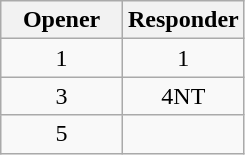<table class="wikitable">
<tr>
<th width=50%>Opener</th>
<th width=50%>Responder</th>
</tr>
<tr align=center>
<td>1</td>
<td>1</td>
</tr>
<tr align=center>
<td>3</td>
<td>4NT</td>
</tr>
<tr align=center>
<td>5</td>
<td></td>
</tr>
</table>
